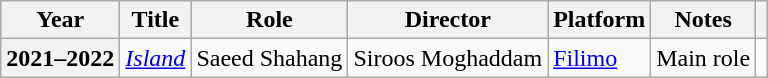<table class="wikitable plainrowheaders sortable"  style=font-size:100%>
<tr>
<th scope="col">Year</th>
<th scope="col">Title</th>
<th scope="col">Role</th>
<th scope="col">Director</th>
<th scope="col" class="unsortable">Platform</th>
<th>Notes</th>
<th scope="col" class="unsortable"></th>
</tr>
<tr>
<th scope=row>2021–2022</th>
<td><em><a href='#'>Island</a></em></td>
<td>Saeed Shahang</td>
<td>Siroos Moghaddam</td>
<td><a href='#'>Filimo</a></td>
<td>Main role</td>
<td></td>
</tr>
</table>
